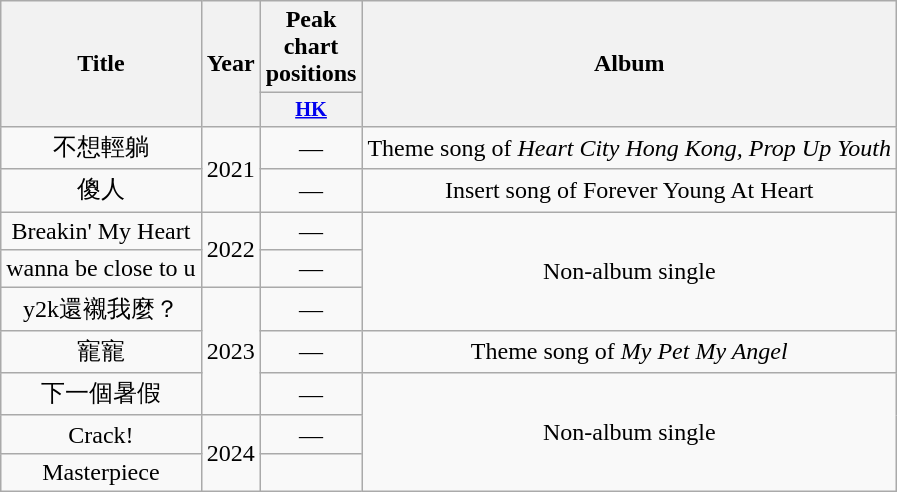<table class="wikitable plainrowheaders" style="text-align:center;">
<tr>
<th rowspan="2">Title</th>
<th rowspan="2">Year</th>
<th>Peak chart positions</th>
<th rowspan="2">Album</th>
</tr>
<tr>
<th scope="col" style="width:2.5em;font-size:85%"><a href='#'>HK</a><br></th>
</tr>
<tr>
<td>不想輕躺</td>
<td rowspan="2">2021</td>
<td>—</td>
<td>Theme song of <em>Heart City Hong Kong, Prop Up Youth</em></td>
</tr>
<tr>
<td>傻人</td>
<td>—</td>
<td>Insert song of Forever Young At Heart</td>
</tr>
<tr>
<td>Breakin' My Heart</td>
<td rowspan="2">2022</td>
<td>—</td>
<td rowspan="3">Non-album single</td>
</tr>
<tr>
<td>wanna be close to u</td>
<td>—</td>
</tr>
<tr>
<td>y2k還襯我麼？</td>
<td rowspan="3">2023</td>
<td>—</td>
</tr>
<tr>
<td>寵寵</td>
<td>—</td>
<td>Theme song of <em>My Pet My Angel</em></td>
</tr>
<tr>
<td>下一個暑假</td>
<td>—</td>
<td rowspan="3">Non-album single</td>
</tr>
<tr>
<td>Crack!</td>
<td rowspan="2">2024</td>
<td>—</td>
</tr>
<tr>
<td>Masterpiece</td>
<td></td>
</tr>
</table>
